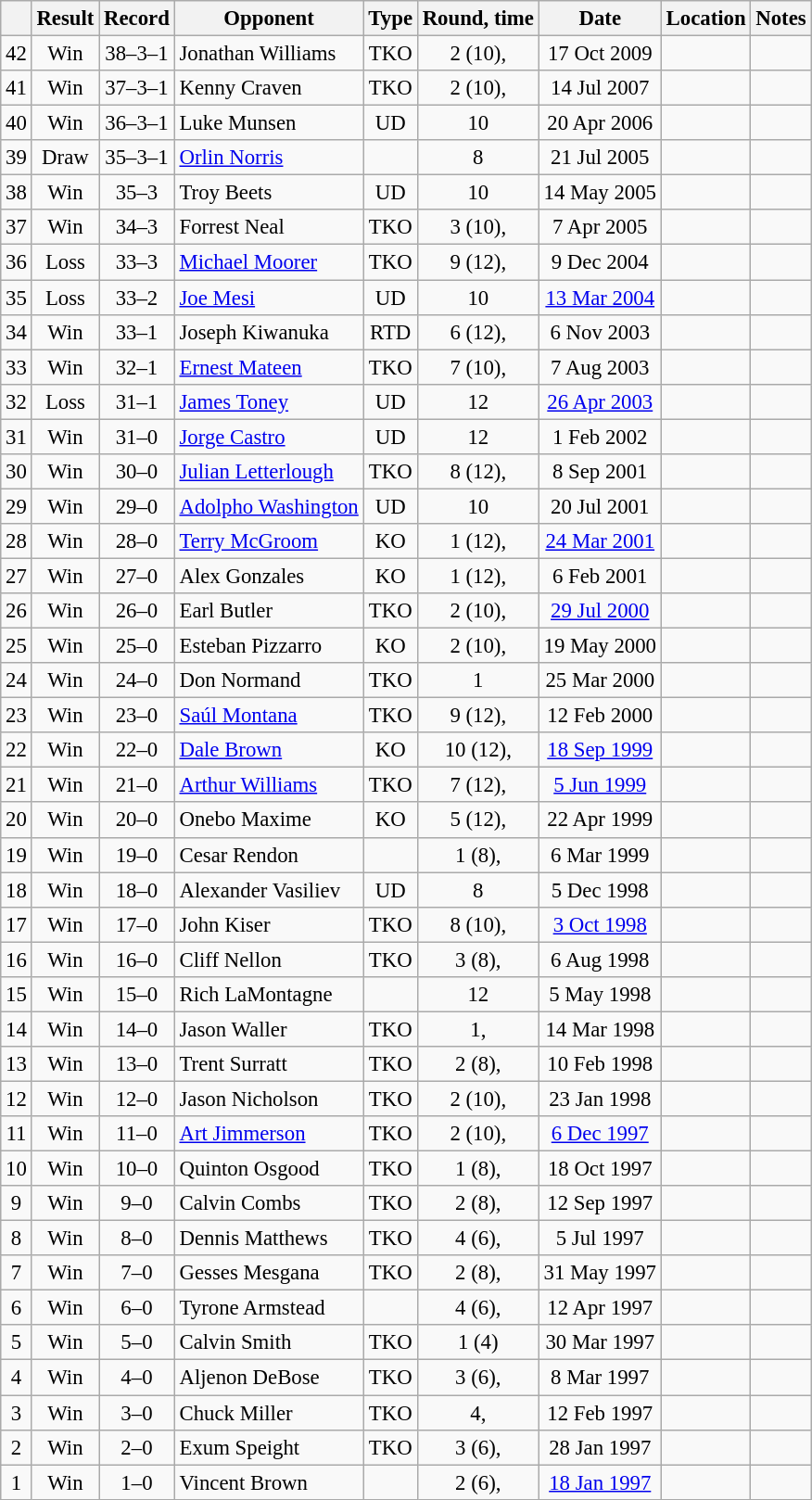<table class="wikitable" style="text-align:center; font-size:95%">
<tr>
<th></th>
<th>Result</th>
<th>Record</th>
<th>Opponent</th>
<th>Type</th>
<th>Round, time</th>
<th>Date</th>
<th>Location</th>
<th>Notes</th>
</tr>
<tr>
<td>42</td>
<td>Win</td>
<td>38–3–1</td>
<td style="text-align:left;"> Jonathan Williams</td>
<td>TKO</td>
<td>2 (10), </td>
<td>17 Oct 2009</td>
<td style="text-align:left;"> </td>
<td></td>
</tr>
<tr>
<td>41</td>
<td>Win</td>
<td>37–3–1</td>
<td style="text-align:left;"> Kenny Craven</td>
<td>TKO</td>
<td>2 (10), </td>
<td>14 Jul 2007</td>
<td style="text-align:left;"> </td>
<td></td>
</tr>
<tr>
<td>40</td>
<td>Win</td>
<td>36–3–1</td>
<td style="text-align:left;"> Luke Munsen</td>
<td>UD</td>
<td>10</td>
<td>20 Apr 2006</td>
<td style="text-align:left;"> </td>
<td></td>
</tr>
<tr>
<td>39</td>
<td>Draw</td>
<td>35–3–1</td>
<td style="text-align:left;"> <a href='#'>Orlin Norris</a></td>
<td></td>
<td>8</td>
<td>21 Jul 2005</td>
<td style="text-align:left;"> </td>
<td></td>
</tr>
<tr>
<td>38</td>
<td>Win</td>
<td>35–3</td>
<td style="text-align:left;"> Troy Beets</td>
<td>UD</td>
<td>10</td>
<td>14 May 2005</td>
<td style="text-align:left;"> </td>
<td></td>
</tr>
<tr>
<td>37</td>
<td>Win</td>
<td>34–3</td>
<td style="text-align:left;"> Forrest Neal</td>
<td>TKO</td>
<td>3 (10), </td>
<td>7 Apr 2005</td>
<td style="text-align:left;"> </td>
<td></td>
</tr>
<tr>
<td>36</td>
<td>Loss</td>
<td>33–3</td>
<td style="text-align:left;"> <a href='#'>Michael Moorer</a></td>
<td>TKO</td>
<td>9 (12), </td>
<td>9 Dec 2004</td>
<td style="text-align:left;"> </td>
<td style="text-align:left;"></td>
</tr>
<tr>
<td>35</td>
<td>Loss</td>
<td>33–2</td>
<td style="text-align:left;"> <a href='#'>Joe Mesi</a></td>
<td>UD</td>
<td>10</td>
<td><a href='#'>13 Mar 2004</a></td>
<td style="text-align:left;"> </td>
<td></td>
</tr>
<tr>
<td>34</td>
<td>Win</td>
<td>33–1</td>
<td style="text-align:left;"> Joseph Kiwanuka</td>
<td>RTD</td>
<td>6 (12), </td>
<td>6 Nov 2003</td>
<td style="text-align:left;"> </td>
<td style="text-align:left;"></td>
</tr>
<tr>
<td>33</td>
<td>Win</td>
<td>32–1</td>
<td style="text-align:left;"> <a href='#'>Ernest Mateen</a></td>
<td>TKO</td>
<td>7 (10), </td>
<td>7 Aug 2003</td>
<td style="text-align:left;"> </td>
<td></td>
</tr>
<tr>
<td>32</td>
<td>Loss</td>
<td>31–1</td>
<td style="text-align:left;"> <a href='#'>James Toney</a></td>
<td>UD</td>
<td>12</td>
<td><a href='#'>26 Apr 2003</a></td>
<td style="text-align:left;"> </td>
<td style="text-align:left;"></td>
</tr>
<tr>
<td>31</td>
<td>Win</td>
<td>31–0</td>
<td style="text-align:left;"> <a href='#'>Jorge Castro</a></td>
<td>UD</td>
<td>12</td>
<td>1 Feb 2002</td>
<td style="text-align:left;"> </td>
<td style="text-align:left;"></td>
</tr>
<tr>
<td>30</td>
<td>Win</td>
<td>30–0</td>
<td style="text-align:left;"> <a href='#'>Julian Letterlough</a></td>
<td>TKO</td>
<td>8 (12), </td>
<td>8 Sep 2001</td>
<td style="text-align:left;"> </td>
<td style="text-align:left;"></td>
</tr>
<tr>
<td>29</td>
<td>Win</td>
<td>29–0</td>
<td style="text-align:left;"> <a href='#'>Adolpho Washington</a></td>
<td>UD</td>
<td>10</td>
<td>20 Jul 2001</td>
<td style="text-align:left;"> </td>
<td></td>
</tr>
<tr>
<td>28</td>
<td>Win</td>
<td>28–0</td>
<td style="text-align:left;"> <a href='#'>Terry McGroom</a></td>
<td>KO</td>
<td>1 (12), </td>
<td><a href='#'>24 Mar 2001</a></td>
<td style="text-align:left;"> </td>
<td style="text-align:left;"></td>
</tr>
<tr>
<td>27</td>
<td>Win</td>
<td>27–0</td>
<td style="text-align:left;"> Alex Gonzales</td>
<td>KO</td>
<td>1 (12), </td>
<td>6 Feb 2001</td>
<td style="text-align:left;"> </td>
<td style="text-align:left;"></td>
</tr>
<tr>
<td>26</td>
<td>Win</td>
<td>26–0</td>
<td style="text-align:left;"> Earl Butler</td>
<td>TKO</td>
<td>2 (10), </td>
<td><a href='#'>29 Jul 2000</a></td>
<td style="text-align:left;"> </td>
<td></td>
</tr>
<tr>
<td>25</td>
<td>Win</td>
<td>25–0</td>
<td style="text-align:left;"> Esteban Pizzarro</td>
<td>KO</td>
<td>2 (10), </td>
<td>19 May 2000</td>
<td style="text-align:left;"> </td>
<td></td>
</tr>
<tr>
<td>24</td>
<td>Win</td>
<td>24–0</td>
<td style="text-align:left;"> Don Normand</td>
<td>TKO</td>
<td>1</td>
<td>25 Mar 2000</td>
<td style="text-align:left;"> </td>
<td></td>
</tr>
<tr>
<td>23</td>
<td>Win</td>
<td>23–0</td>
<td style="text-align:left;"> <a href='#'>Saúl Montana</a></td>
<td>TKO</td>
<td>9 (12), </td>
<td>12 Feb 2000</td>
<td style="text-align:left;"> </td>
<td style="text-align:left;"></td>
</tr>
<tr>
<td>22</td>
<td>Win</td>
<td>22–0</td>
<td style="text-align:left;"> <a href='#'>Dale Brown</a></td>
<td>KO</td>
<td>10 (12), </td>
<td><a href='#'>18 Sep 1999</a></td>
<td style="text-align:left;"> </td>
<td></td>
</tr>
<tr>
<td>21</td>
<td>Win</td>
<td>21–0</td>
<td style="text-align:left;"> <a href='#'>Arthur Williams</a></td>
<td>TKO</td>
<td>7 (12), </td>
<td><a href='#'>5 Jun 1999</a></td>
<td style="text-align:left;"> </td>
<td style="text-align:left;"></td>
</tr>
<tr>
<td>20</td>
<td>Win</td>
<td>20–0</td>
<td style="text-align:left;"> Onebo Maxime</td>
<td>KO</td>
<td>5 (12), </td>
<td>22 Apr 1999</td>
<td style="text-align:left;"> </td>
<td style="text-align:left;"></td>
</tr>
<tr>
<td>19</td>
<td>Win</td>
<td>19–0</td>
<td style="text-align:left;"> Cesar Rendon</td>
<td></td>
<td>1 (8), </td>
<td>6 Mar 1999</td>
<td style="text-align:left;"> </td>
<td></td>
</tr>
<tr>
<td>18</td>
<td>Win</td>
<td>18–0</td>
<td style="text-align:left;"> Alexander Vasiliev</td>
<td>UD</td>
<td>8</td>
<td>5 Dec 1998</td>
<td style="text-align:left;"> </td>
<td></td>
</tr>
<tr>
<td>17</td>
<td>Win</td>
<td>17–0</td>
<td style="text-align:left;"> John Kiser</td>
<td>TKO</td>
<td>8 (10), </td>
<td><a href='#'>3 Oct 1998</a></td>
<td style="text-align:left;"> </td>
<td></td>
</tr>
<tr>
<td>16</td>
<td>Win</td>
<td>16–0</td>
<td style="text-align:left;"> Cliff Nellon</td>
<td>TKO</td>
<td>3 (8), </td>
<td>6 Aug 1998</td>
<td style="text-align:left;"> </td>
<td></td>
</tr>
<tr>
<td>15</td>
<td>Win</td>
<td>15–0</td>
<td style="text-align:left;"> Rich LaMontagne</td>
<td></td>
<td>12</td>
<td>5 May 1998</td>
<td style="text-align:left;"> </td>
<td style="text-align:left;"></td>
</tr>
<tr>
<td>14</td>
<td>Win</td>
<td>14–0</td>
<td style="text-align:left;"> Jason Waller</td>
<td>TKO</td>
<td>1, </td>
<td>14 Mar 1998</td>
<td style="text-align:left;"> </td>
<td></td>
</tr>
<tr>
<td>13</td>
<td>Win</td>
<td>13–0</td>
<td style="text-align:left;"> Trent Surratt</td>
<td>TKO</td>
<td>2 (8), </td>
<td>10 Feb 1998</td>
<td style="text-align:left;"> </td>
<td></td>
</tr>
<tr>
<td>12</td>
<td>Win</td>
<td>12–0</td>
<td style="text-align:left;"> Jason Nicholson</td>
<td>TKO</td>
<td>2 (10), </td>
<td>23 Jan 1998</td>
<td style="text-align:left;"> </td>
<td></td>
</tr>
<tr>
<td>11</td>
<td>Win</td>
<td>11–0</td>
<td style="text-align:left;"> <a href='#'>Art Jimmerson</a></td>
<td>TKO</td>
<td>2 (10), </td>
<td><a href='#'>6 Dec 1997</a></td>
<td style="text-align:left;"> </td>
<td></td>
</tr>
<tr>
<td>10</td>
<td>Win</td>
<td>10–0</td>
<td style="text-align:left;"> Quinton Osgood</td>
<td>TKO</td>
<td>1 (8), </td>
<td>18 Oct 1997</td>
<td style="text-align:left;"> </td>
<td></td>
</tr>
<tr>
<td>9</td>
<td>Win</td>
<td>9–0</td>
<td style="text-align:left;"> Calvin Combs</td>
<td>TKO</td>
<td>2 (8), </td>
<td>12 Sep 1997</td>
<td style="text-align:left;"> </td>
<td></td>
</tr>
<tr>
<td>8</td>
<td>Win</td>
<td>8–0</td>
<td style="text-align:left;"> Dennis Matthews</td>
<td>TKO</td>
<td>4 (6), </td>
<td>5 Jul 1997</td>
<td style="text-align:left;"> </td>
<td></td>
</tr>
<tr>
<td>7</td>
<td>Win</td>
<td>7–0</td>
<td style="text-align:left;"> Gesses Mesgana</td>
<td>TKO</td>
<td>2 (8), </td>
<td>31 May 1997</td>
<td style="text-align:left;"> </td>
<td></td>
</tr>
<tr>
<td>6</td>
<td>Win</td>
<td>6–0</td>
<td style="text-align:left;"> Tyrone Armstead</td>
<td></td>
<td>4 (6), </td>
<td>12 Apr 1997</td>
<td style="text-align:left;"> </td>
<td></td>
</tr>
<tr>
<td>5</td>
<td>Win</td>
<td>5–0</td>
<td style="text-align:left;"> Calvin Smith</td>
<td>TKO</td>
<td>1 (4)</td>
<td>30 Mar 1997</td>
<td style="text-align:left;"> </td>
<td></td>
</tr>
<tr>
<td>4</td>
<td>Win</td>
<td>4–0</td>
<td style="text-align:left;"> Aljenon DeBose</td>
<td>TKO</td>
<td>3 (6), </td>
<td>8 Mar 1997</td>
<td style="text-align:left;"> </td>
<td></td>
</tr>
<tr>
<td>3</td>
<td>Win</td>
<td>3–0</td>
<td style="text-align:left;"> Chuck Miller</td>
<td>TKO</td>
<td>4, </td>
<td>12 Feb 1997</td>
<td style="text-align:left;"> </td>
<td></td>
</tr>
<tr>
<td>2</td>
<td>Win</td>
<td>2–0</td>
<td style="text-align:left;"> Exum Speight</td>
<td>TKO</td>
<td>3 (6), </td>
<td>28 Jan 1997</td>
<td style="text-align:left;"> </td>
<td></td>
</tr>
<tr>
<td>1</td>
<td>Win</td>
<td>1–0</td>
<td style="text-align:left;"> Vincent Brown</td>
<td></td>
<td>2 (6), </td>
<td><a href='#'>18 Jan 1997</a></td>
<td style="text-align:left;"> </td>
<td></td>
</tr>
</table>
